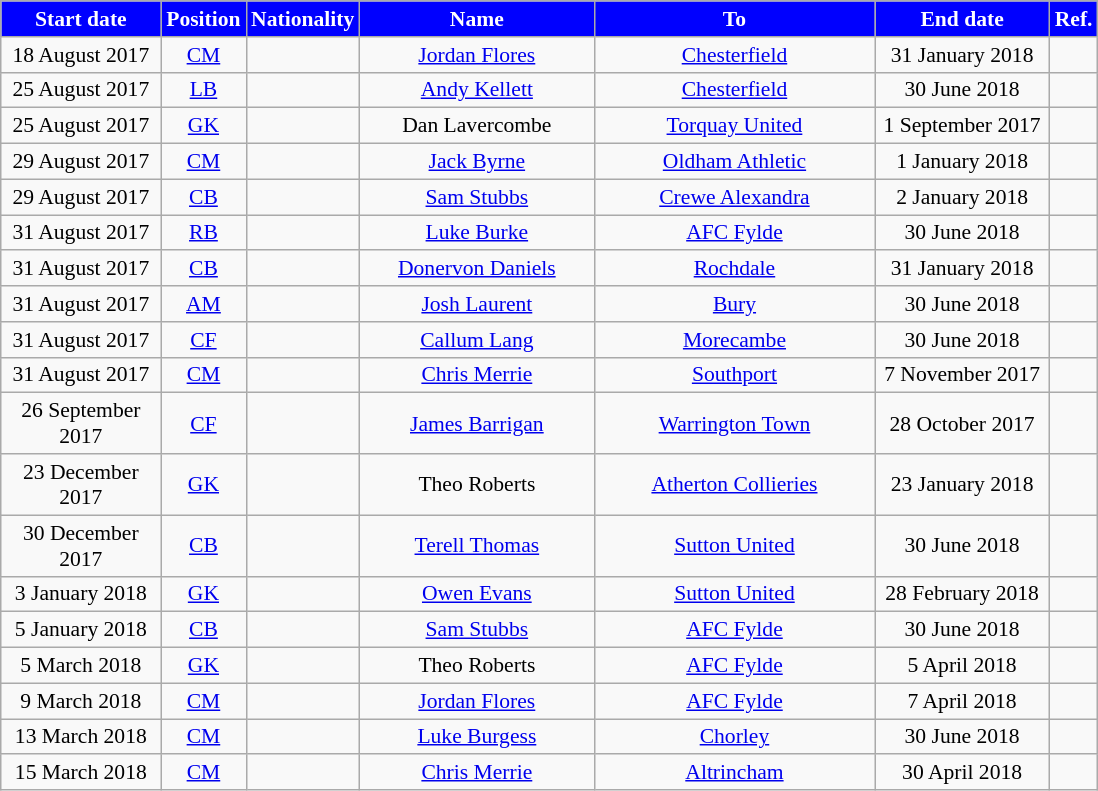<table class="wikitable" style="text-align:center; font-size:90%; ">
<tr>
<th style="background:#0000FF; color:#FFFFFF; width:100px;">Start date</th>
<th style="background:#0000FF; color:#FFFFFF; width:50px;">Position</th>
<th style="background:#0000FF; color:#FFFFFF; width:50px;">Nationality</th>
<th style="background:#0000FF; color:#FFFFFF; width:150px;">Name</th>
<th style="background:#0000FF; color:#FFFFFF; width:180px;">To</th>
<th style="background:#0000FF; color:#FFFFFF; width:110px;">End date</th>
<th style="background:#0000FF; color:#FFFFFF; width:25px;">Ref.</th>
</tr>
<tr>
<td>18 August 2017</td>
<td><a href='#'>CM</a></td>
<td></td>
<td><a href='#'>Jordan Flores</a></td>
<td><a href='#'>Chesterfield</a></td>
<td>31 January 2018</td>
<td></td>
</tr>
<tr>
<td>25 August 2017</td>
<td><a href='#'>LB</a></td>
<td></td>
<td><a href='#'>Andy Kellett</a></td>
<td><a href='#'>Chesterfield</a></td>
<td>30 June 2018</td>
<td></td>
</tr>
<tr>
<td>25 August 2017</td>
<td><a href='#'>GK</a></td>
<td></td>
<td>Dan Lavercombe</td>
<td><a href='#'>Torquay United</a></td>
<td>1 September 2017</td>
<td></td>
</tr>
<tr>
<td>29 August 2017</td>
<td><a href='#'>CM</a></td>
<td></td>
<td><a href='#'>Jack Byrne</a></td>
<td><a href='#'>Oldham Athletic</a></td>
<td>1 January 2018</td>
<td></td>
</tr>
<tr>
<td>29 August 2017</td>
<td><a href='#'>CB</a></td>
<td></td>
<td><a href='#'>Sam Stubbs</a></td>
<td><a href='#'>Crewe Alexandra</a></td>
<td>2 January 2018</td>
<td></td>
</tr>
<tr>
<td>31 August 2017</td>
<td><a href='#'>RB</a></td>
<td></td>
<td><a href='#'>Luke Burke</a></td>
<td><a href='#'>AFC Fylde</a></td>
<td>30 June 2018</td>
<td></td>
</tr>
<tr>
<td>31 August 2017</td>
<td><a href='#'>CB</a></td>
<td></td>
<td><a href='#'>Donervon Daniels</a></td>
<td><a href='#'>Rochdale</a></td>
<td>31 January 2018</td>
<td></td>
</tr>
<tr>
<td>31 August 2017</td>
<td><a href='#'>AM</a></td>
<td></td>
<td><a href='#'>Josh Laurent</a></td>
<td><a href='#'>Bury</a></td>
<td>30 June 2018</td>
<td></td>
</tr>
<tr>
<td>31 August 2017</td>
<td><a href='#'>CF</a></td>
<td></td>
<td><a href='#'>Callum Lang</a></td>
<td><a href='#'>Morecambe</a></td>
<td>30 June 2018</td>
<td></td>
</tr>
<tr>
<td>31 August 2017</td>
<td><a href='#'>CM</a></td>
<td></td>
<td><a href='#'>Chris Merrie</a></td>
<td><a href='#'>Southport</a></td>
<td>7 November 2017</td>
<td></td>
</tr>
<tr>
<td>26 September 2017</td>
<td><a href='#'>CF</a></td>
<td></td>
<td><a href='#'>James Barrigan</a></td>
<td><a href='#'>Warrington Town</a></td>
<td>28 October 2017</td>
<td></td>
</tr>
<tr>
<td>23 December 2017</td>
<td><a href='#'>GK</a></td>
<td></td>
<td>Theo Roberts</td>
<td><a href='#'>Atherton Collieries</a></td>
<td>23 January 2018</td>
<td></td>
</tr>
<tr>
<td>30 December 2017</td>
<td><a href='#'>CB</a></td>
<td></td>
<td><a href='#'>Terell Thomas</a></td>
<td><a href='#'>Sutton United</a></td>
<td>30 June 2018</td>
<td></td>
</tr>
<tr>
<td>3 January 2018</td>
<td><a href='#'>GK</a></td>
<td></td>
<td><a href='#'>Owen Evans</a></td>
<td><a href='#'>Sutton United</a></td>
<td>28 February 2018</td>
<td></td>
</tr>
<tr>
<td>5 January 2018</td>
<td><a href='#'>CB</a></td>
<td></td>
<td><a href='#'>Sam Stubbs</a></td>
<td><a href='#'>AFC Fylde</a></td>
<td>30 June 2018</td>
<td></td>
</tr>
<tr>
<td>5 March 2018</td>
<td><a href='#'>GK</a></td>
<td></td>
<td>Theo Roberts</td>
<td><a href='#'>AFC Fylde</a></td>
<td>5 April 2018</td>
<td></td>
</tr>
<tr>
<td>9 March 2018</td>
<td><a href='#'>CM</a></td>
<td></td>
<td><a href='#'>Jordan Flores</a></td>
<td><a href='#'>AFC Fylde</a></td>
<td>7 April 2018</td>
<td></td>
</tr>
<tr>
<td>13 March 2018</td>
<td><a href='#'>CM</a></td>
<td></td>
<td><a href='#'>Luke Burgess</a></td>
<td><a href='#'>Chorley</a></td>
<td>30 June 2018</td>
<td></td>
</tr>
<tr>
<td>15 March 2018</td>
<td><a href='#'>CM</a></td>
<td></td>
<td><a href='#'>Chris Merrie</a></td>
<td><a href='#'>Altrincham</a></td>
<td>30 April 2018</td>
<td></td>
</tr>
</table>
